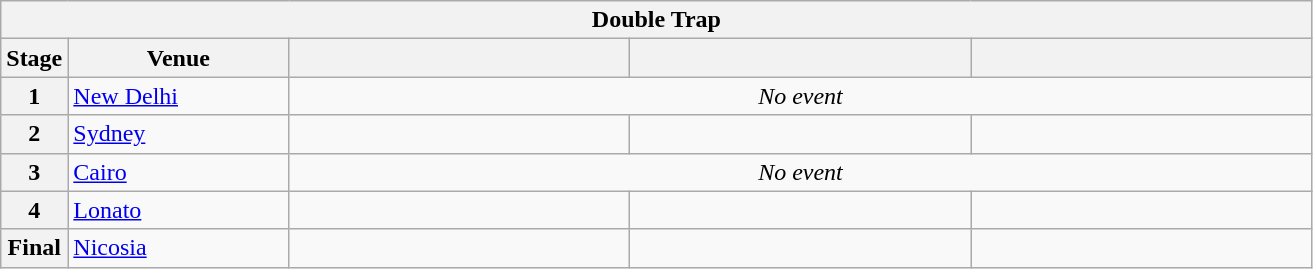<table class="wikitable">
<tr>
<th colspan="5">Double Trap</th>
</tr>
<tr>
<th>Stage</th>
<th width=140>Venue</th>
<th width=220></th>
<th width=220></th>
<th width=220></th>
</tr>
<tr>
<th>1</th>
<td> <a href='#'>New Delhi</a></td>
<td align = center colspan="3"><em>No event</em></td>
</tr>
<tr>
<th>2</th>
<td> <a href='#'>Sydney</a></td>
<td></td>
<td></td>
<td></td>
</tr>
<tr>
<th>3</th>
<td> <a href='#'>Cairo</a></td>
<td align = center colspan="3"><em>No event</em></td>
</tr>
<tr>
<th>4</th>
<td> <a href='#'>Lonato</a></td>
<td></td>
<td></td>
<td></td>
</tr>
<tr>
<th>Final</th>
<td> <a href='#'>Nicosia</a></td>
<td></td>
<td></td>
<td></td>
</tr>
</table>
